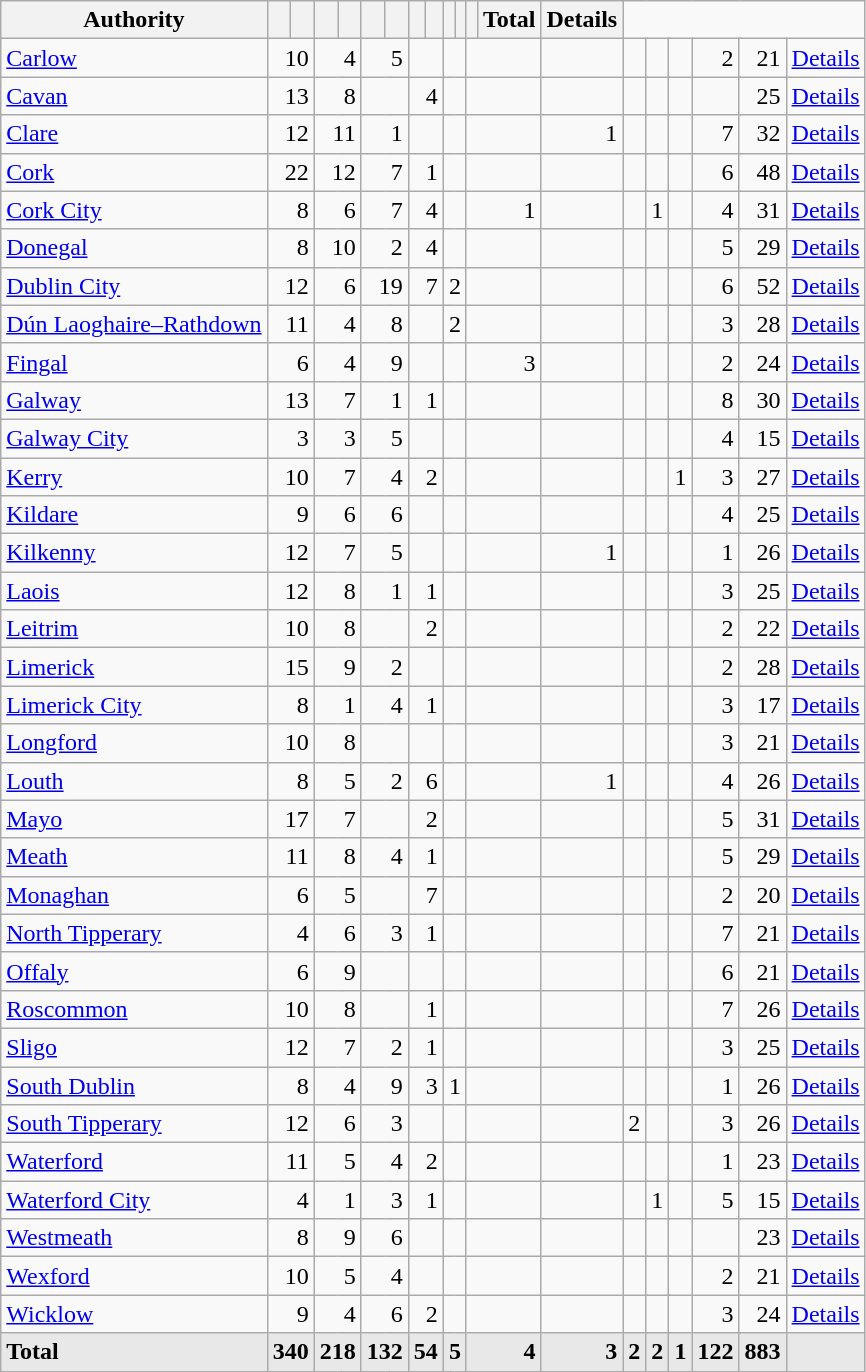<table class="wikitable" style="text-align:right; padding-left:1em">
<tr>
<th align="left">Authority</th>
<th></th>
<th></th>
<th></th>
<th></th>
<th></th>
<th></th>
<th></th>
<th></th>
<th></th>
<th></th>
<th></th>
<th>Total</th>
<th>Details</th>
</tr>
<tr>
<td align=left><a href='#'>Carlow</a></td>
<td colspan=2>10</td>
<td colspan=2>4</td>
<td colspan=2>5</td>
<td colspan=2></td>
<td colspan=2></td>
<td colspan=2></td>
<td colspan=2></td>
<td colspan=2></td>
<td colspan=2></td>
<td colspan=2></td>
<td colspan=2>2</td>
<td>21</td>
<td><a href='#'>Details</a></td>
</tr>
<tr>
<td align=left><a href='#'>Cavan</a></td>
<td colspan=2>13</td>
<td colspan=2>8</td>
<td colspan=2></td>
<td colspan=2>4</td>
<td colspan=2></td>
<td colspan=2></td>
<td colspan=2></td>
<td colspan=2></td>
<td colspan=2></td>
<td colspan=2></td>
<td colspan=2></td>
<td>25</td>
<td><a href='#'>Details</a></td>
</tr>
<tr>
<td align=left><a href='#'>Clare</a></td>
<td colspan=2>12</td>
<td colspan=2>11</td>
<td colspan=2>1</td>
<td colspan=2></td>
<td colspan=2></td>
<td colspan=2></td>
<td colspan=2>1</td>
<td colspan=2></td>
<td colspan=2></td>
<td colspan=2></td>
<td colspan=2>7</td>
<td>32</td>
<td><a href='#'>Details</a></td>
</tr>
<tr>
<td align=left><a href='#'>Cork</a></td>
<td colspan=2>22</td>
<td colspan=2>12</td>
<td colspan=2>7</td>
<td colspan=2>1</td>
<td colspan=2></td>
<td colspan=2></td>
<td colspan=2></td>
<td colspan=2></td>
<td colspan=2></td>
<td colspan=2></td>
<td colspan=2>6</td>
<td>48</td>
<td><a href='#'>Details</a></td>
</tr>
<tr>
<td align=left><a href='#'>Cork City</a></td>
<td colspan=2>8</td>
<td colspan=2>6</td>
<td colspan=2>7</td>
<td colspan=2>4</td>
<td colspan=2></td>
<td colspan=2>1</td>
<td colspan=2></td>
<td colspan=2></td>
<td colspan=2>1</td>
<td colspan=2></td>
<td colspan=2>4</td>
<td>31</td>
<td><a href='#'>Details</a></td>
</tr>
<tr>
<td align=left><a href='#'>Donegal</a></td>
<td colspan=2>8</td>
<td colspan=2>10</td>
<td colspan=2>2</td>
<td colspan=2>4</td>
<td colspan=2></td>
<td colspan=2></td>
<td colspan=2></td>
<td colspan=2></td>
<td colspan=2></td>
<td colspan=2></td>
<td colspan=2>5</td>
<td>29</td>
<td><a href='#'>Details</a></td>
</tr>
<tr>
<td align=left><a href='#'>Dublin City</a></td>
<td colspan=2>12</td>
<td colspan=2>6</td>
<td colspan=2>19</td>
<td colspan=2>7</td>
<td colspan=2>2</td>
<td colspan=2></td>
<td colspan=2></td>
<td colspan=2></td>
<td colspan=2></td>
<td colspan=2></td>
<td colspan=2>6</td>
<td>52</td>
<td><a href='#'>Details</a></td>
</tr>
<tr>
<td align=left><a href='#'>Dún Laoghaire–Rathdown</a></td>
<td colspan=2>11</td>
<td colspan=2>4</td>
<td colspan=2>8</td>
<td colspan=2></td>
<td colspan=2>2</td>
<td colspan=2></td>
<td colspan=2></td>
<td colspan=2></td>
<td colspan=2></td>
<td colspan=2></td>
<td colspan=2>3</td>
<td>28</td>
<td><a href='#'>Details</a></td>
</tr>
<tr>
<td align=left><a href='#'>Fingal</a></td>
<td colspan=2>6</td>
<td colspan=2>4</td>
<td colspan=2>9</td>
<td colspan=2></td>
<td colspan=2></td>
<td colspan=2>3</td>
<td colspan=2></td>
<td colspan=2></td>
<td colspan=2></td>
<td colspan=2></td>
<td colspan=2>2</td>
<td>24</td>
<td><a href='#'>Details</a></td>
</tr>
<tr>
<td align=left><a href='#'>Galway</a></td>
<td colspan=2>13</td>
<td colspan=2>7</td>
<td colspan=2>1</td>
<td colspan=2>1</td>
<td colspan=2></td>
<td colspan=2></td>
<td colspan=2></td>
<td colspan=2></td>
<td colspan=2></td>
<td colspan=2></td>
<td colspan=2>8</td>
<td>30</td>
<td><a href='#'>Details</a></td>
</tr>
<tr>
<td align=left><a href='#'>Galway City</a></td>
<td colspan=2>3</td>
<td colspan=2>3</td>
<td colspan=2>5</td>
<td colspan=2></td>
<td colspan=2></td>
<td colspan=2></td>
<td colspan=2></td>
<td colspan=2></td>
<td colspan=2></td>
<td colspan=2></td>
<td colspan=2>4</td>
<td>15</td>
<td><a href='#'>Details</a></td>
</tr>
<tr>
<td align=left><a href='#'>Kerry</a></td>
<td colspan=2>10</td>
<td colspan=2>7</td>
<td colspan=2>4</td>
<td colspan=2>2</td>
<td colspan=2></td>
<td colspan=2></td>
<td colspan=2></td>
<td colspan=2></td>
<td colspan=2></td>
<td colspan=2>1</td>
<td colspan=2>3</td>
<td>27</td>
<td><a href='#'>Details</a></td>
</tr>
<tr>
<td align=left><a href='#'>Kildare</a></td>
<td colspan=2>9</td>
<td colspan=2>6</td>
<td colspan=2>6</td>
<td colspan=2></td>
<td colspan=2></td>
<td colspan=2></td>
<td colspan=2></td>
<td colspan=2></td>
<td colspan=2></td>
<td colspan=2></td>
<td colspan=2>4</td>
<td>25</td>
<td><a href='#'>Details</a></td>
</tr>
<tr>
<td align=left><a href='#'>Kilkenny</a></td>
<td colspan=2>12</td>
<td colspan=2>7</td>
<td colspan=2>5</td>
<td colspan=2></td>
<td colspan=2></td>
<td colspan=2></td>
<td colspan=2>1</td>
<td colspan=2></td>
<td colspan=2></td>
<td colspan=2></td>
<td colspan=2>1</td>
<td>26</td>
<td><a href='#'>Details</a></td>
</tr>
<tr>
<td align=left><a href='#'>Laois</a></td>
<td colspan=2>12</td>
<td colspan=2>8</td>
<td colspan=2>1</td>
<td colspan=2>1</td>
<td colspan=2></td>
<td colspan=2></td>
<td colspan=2></td>
<td colspan=2></td>
<td colspan=2></td>
<td colspan=2></td>
<td colspan=2>3</td>
<td>25</td>
<td><a href='#'>Details</a></td>
</tr>
<tr>
<td align=left><a href='#'>Leitrim</a></td>
<td colspan=2>10</td>
<td colspan=2>8</td>
<td colspan=2></td>
<td colspan=2>2</td>
<td colspan=2></td>
<td colspan=2></td>
<td colspan=2></td>
<td colspan=2></td>
<td colspan=2></td>
<td colspan=2></td>
<td colspan=2>2</td>
<td>22</td>
<td><a href='#'>Details</a></td>
</tr>
<tr>
<td align=left><a href='#'>Limerick</a></td>
<td colspan=2>15</td>
<td colspan=2>9</td>
<td colspan=2>2</td>
<td colspan=2></td>
<td colspan=2></td>
<td colspan=2></td>
<td colspan=2></td>
<td colspan=2></td>
<td colspan=2></td>
<td colspan=2></td>
<td colspan=2>2</td>
<td>28</td>
<td><a href='#'>Details</a></td>
</tr>
<tr>
<td align=left><a href='#'>Limerick City</a></td>
<td colspan=2>8</td>
<td colspan=2>1</td>
<td colspan=2>4</td>
<td colspan=2>1</td>
<td colspan=2></td>
<td colspan=2></td>
<td colspan=2></td>
<td colspan=2></td>
<td colspan=2></td>
<td colspan=2></td>
<td colspan=2>3</td>
<td>17</td>
<td><a href='#'>Details</a></td>
</tr>
<tr>
<td align=left><a href='#'>Longford</a></td>
<td colspan=2>10</td>
<td colspan=2>8</td>
<td colspan=2></td>
<td colspan=2></td>
<td colspan=2></td>
<td colspan=2></td>
<td colspan=2></td>
<td colspan=2></td>
<td colspan=2></td>
<td colspan=2></td>
<td colspan=2>3</td>
<td>21</td>
<td><a href='#'>Details</a></td>
</tr>
<tr>
<td align=left><a href='#'>Louth</a></td>
<td colspan=2>8</td>
<td colspan=2>5</td>
<td colspan=2>2</td>
<td colspan=2>6</td>
<td colspan=2></td>
<td colspan=2></td>
<td colspan=2>1</td>
<td colspan=2></td>
<td colspan=2></td>
<td colspan=2></td>
<td colspan=2>4</td>
<td>26</td>
<td><a href='#'>Details</a></td>
</tr>
<tr>
<td align=left><a href='#'>Mayo</a></td>
<td colspan=2>17</td>
<td colspan=2>7</td>
<td colspan=2></td>
<td colspan=2>2</td>
<td colspan=2></td>
<td colspan=2></td>
<td colspan=2></td>
<td colspan=2></td>
<td colspan=2></td>
<td colspan=2></td>
<td colspan=2>5</td>
<td>31</td>
<td><a href='#'>Details</a></td>
</tr>
<tr>
<td align=left><a href='#'>Meath</a></td>
<td colspan=2>11</td>
<td colspan=2>8</td>
<td colspan=2>4</td>
<td colspan=2>1</td>
<td colspan=2></td>
<td colspan=2></td>
<td colspan=2></td>
<td colspan=2></td>
<td colspan=2></td>
<td colspan=2></td>
<td colspan=2>5</td>
<td>29</td>
<td><a href='#'>Details</a></td>
</tr>
<tr>
<td align=left><a href='#'>Monaghan</a></td>
<td colspan=2>6</td>
<td colspan=2>5</td>
<td colspan=2></td>
<td colspan=2>7</td>
<td colspan=2></td>
<td colspan=2></td>
<td colspan=2></td>
<td colspan=2></td>
<td colspan=2></td>
<td colspan=2></td>
<td colspan=2>2</td>
<td>20</td>
<td><a href='#'>Details</a></td>
</tr>
<tr>
<td align=left><a href='#'>North Tipperary</a></td>
<td colspan=2>4</td>
<td colspan=2>6</td>
<td colspan=2>3</td>
<td colspan=2>1</td>
<td colspan=2></td>
<td colspan=2></td>
<td colspan=2></td>
<td colspan=2></td>
<td colspan=2></td>
<td colspan=2></td>
<td colspan=2>7</td>
<td>21</td>
<td><a href='#'>Details</a></td>
</tr>
<tr>
<td align=left><a href='#'>Offaly</a></td>
<td colspan=2>6</td>
<td colspan=2>9</td>
<td colspan=2></td>
<td colspan=2></td>
<td colspan=2></td>
<td colspan=2></td>
<td colspan=2></td>
<td colspan=2></td>
<td colspan=2></td>
<td colspan=2></td>
<td colspan=2>6</td>
<td>21</td>
<td><a href='#'>Details</a></td>
</tr>
<tr>
<td align=left><a href='#'>Roscommon</a></td>
<td colspan=2>10</td>
<td colspan=2>8</td>
<td colspan=2></td>
<td colspan=2>1</td>
<td colspan=2></td>
<td colspan=2></td>
<td colspan=2></td>
<td colspan=2></td>
<td colspan=2></td>
<td colspan=2></td>
<td colspan=2>7</td>
<td>26</td>
<td><a href='#'>Details</a></td>
</tr>
<tr>
<td align=left><a href='#'>Sligo</a></td>
<td colspan=2>12</td>
<td colspan=2>7</td>
<td colspan=2>2</td>
<td colspan=2>1</td>
<td colspan=2></td>
<td colspan=2></td>
<td colspan=2></td>
<td colspan=2></td>
<td colspan=2></td>
<td colspan=2></td>
<td colspan=2>3</td>
<td>25</td>
<td><a href='#'>Details</a></td>
</tr>
<tr>
<td align=left><a href='#'>South Dublin</a></td>
<td colspan=2>8</td>
<td colspan=2>4</td>
<td colspan=2>9</td>
<td colspan=2>3</td>
<td colspan=2>1</td>
<td colspan=2></td>
<td colspan=2></td>
<td colspan=2></td>
<td colspan=2></td>
<td colspan=2></td>
<td colspan=2>1</td>
<td>26</td>
<td><a href='#'>Details</a></td>
</tr>
<tr>
<td align=left><a href='#'>South Tipperary</a></td>
<td colspan=2>12</td>
<td colspan=2>6</td>
<td colspan=2>3</td>
<td colspan=2></td>
<td colspan=2></td>
<td colspan=2></td>
<td colspan=2></td>
<td colspan=2>2</td>
<td colspan=2></td>
<td colspan=2></td>
<td colspan=2>3</td>
<td>26</td>
<td><a href='#'>Details</a></td>
</tr>
<tr>
<td align=left><a href='#'>Waterford</a></td>
<td colspan=2>11</td>
<td colspan=2>5</td>
<td colspan=2>4</td>
<td colspan=2>2</td>
<td colspan=2></td>
<td colspan=2></td>
<td colspan=2></td>
<td colspan=2></td>
<td colspan=2></td>
<td colspan=2></td>
<td colspan=2>1</td>
<td>23</td>
<td><a href='#'>Details</a></td>
</tr>
<tr>
<td align=left><a href='#'>Waterford City</a></td>
<td colspan=2>4</td>
<td colspan=2>1</td>
<td colspan=2>3</td>
<td colspan=2>1</td>
<td colspan=2></td>
<td colspan=2></td>
<td colspan=2></td>
<td colspan=2></td>
<td colspan=2>1</td>
<td colspan=2></td>
<td colspan=2>5</td>
<td>15</td>
<td><a href='#'>Details</a></td>
</tr>
<tr>
<td align=left><a href='#'>Westmeath</a></td>
<td colspan=2>8</td>
<td colspan=2>9</td>
<td colspan=2>6</td>
<td colspan=2></td>
<td colspan=2></td>
<td colspan=2></td>
<td colspan=2></td>
<td colspan=2></td>
<td colspan=2></td>
<td colspan=2></td>
<td colspan=2></td>
<td>23</td>
<td><a href='#'>Details</a></td>
</tr>
<tr>
<td align=left><a href='#'>Wexford</a></td>
<td colspan=2>10</td>
<td colspan=2>5</td>
<td colspan=2>4</td>
<td colspan=2></td>
<td colspan=2></td>
<td colspan=2></td>
<td colspan=2></td>
<td colspan=2></td>
<td colspan=2></td>
<td colspan=2></td>
<td colspan=2>2</td>
<td>21</td>
<td><a href='#'>Details</a></td>
</tr>
<tr>
<td align=left><a href='#'>Wicklow</a></td>
<td colspan=2>9</td>
<td colspan=2>4</td>
<td colspan=2>6</td>
<td colspan=2>2</td>
<td colspan=2></td>
<td colspan=2></td>
<td colspan=2></td>
<td colspan=2></td>
<td colspan=2></td>
<td colspan=2></td>
<td colspan=2>3</td>
<td>24</td>
<td><a href='#'>Details</a></td>
</tr>
<tr style="font-weight:bold; background:rgb(232,232,232);">
<td align=left>Total</td>
<td colspan=2>340</td>
<td colspan=2>218</td>
<td colspan=2>132</td>
<td colspan=2>54</td>
<td colspan=2>5</td>
<td colspan=2>4</td>
<td colspan=2>3</td>
<td colspan=2>2</td>
<td colspan=2>2</td>
<td colspan=2>1</td>
<td colspan=2>122</td>
<td>883</td>
<td></td>
</tr>
</table>
